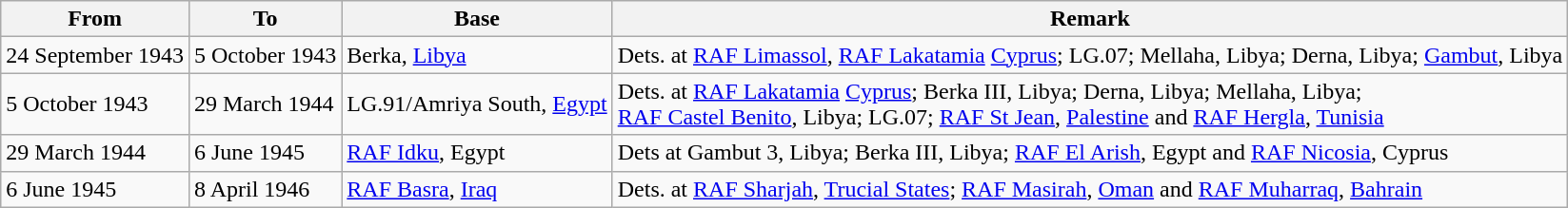<table class="wikitable">
<tr>
<th>From</th>
<th>To</th>
<th>Base</th>
<th>Remark</th>
</tr>
<tr>
<td>24 September 1943</td>
<td>5 October 1943</td>
<td>Berka, <a href='#'>Libya</a></td>
<td>Dets. at <a href='#'>RAF Limassol</a>, <a href='#'>RAF Lakatamia</a> <a href='#'>Cyprus</a>; LG.07; Mellaha, Libya; Derna, Libya; <a href='#'>Gambut</a>, Libya</td>
</tr>
<tr>
<td>5 October 1943</td>
<td>29 March 1944</td>
<td>LG.91/Amriya South, <a href='#'>Egypt</a></td>
<td>Dets. at <a href='#'>RAF Lakatamia</a> <a href='#'>Cyprus</a>; Berka III, Libya; Derna, Libya; Mellaha, Libya;<br><a href='#'>RAF Castel Benito</a>, Libya; LG.07; <a href='#'>RAF St Jean</a>, <a href='#'>Palestine</a> and <a href='#'>RAF Hergla</a>, <a href='#'>Tunisia</a></td>
</tr>
<tr>
<td>29 March 1944</td>
<td>6 June 1945</td>
<td><a href='#'>RAF Idku</a>, Egypt</td>
<td>Dets at Gambut 3, Libya; Berka III, Libya; <a href='#'>RAF El Arish</a>, Egypt and <a href='#'>RAF Nicosia</a>, Cyprus</td>
</tr>
<tr>
<td>6 June 1945</td>
<td>8 April 1946</td>
<td><a href='#'>RAF Basra</a>, <a href='#'>Iraq</a></td>
<td>Dets. at <a href='#'>RAF Sharjah</a>, <a href='#'>Trucial States</a>; <a href='#'>RAF Masirah</a>, <a href='#'>Oman</a> and <a href='#'>RAF Muharraq</a>, <a href='#'>Bahrain</a></td>
</tr>
</table>
